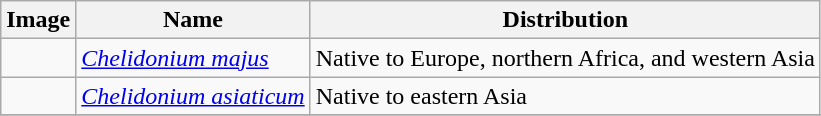<table class="wikitable">
<tr>
<th>Image</th>
<th>Name</th>
<th>Distribution</th>
</tr>
<tr>
<td></td>
<td><em><a href='#'>Chelidonium majus</a></em></td>
<td>Native to Europe, northern Africa, and western Asia</td>
</tr>
<tr>
<td></td>
<td><em><a href='#'>Chelidonium asiaticum</a></em></td>
<td>Native to eastern Asia</td>
</tr>
<tr>
</tr>
</table>
